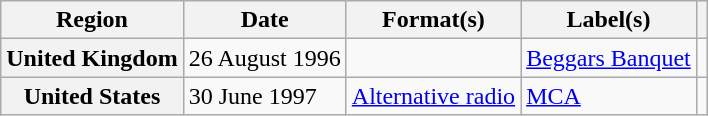<table class="wikitable plainrowheaders">
<tr>
<th scope="col">Region</th>
<th scope="col">Date</th>
<th scope="col">Format(s)</th>
<th scope="col">Label(s)</th>
<th scope="col"></th>
</tr>
<tr>
<th scope="row">United Kingdom</th>
<td>26 August 1996</td>
<td></td>
<td><a href='#'>Beggars Banquet</a></td>
<td></td>
</tr>
<tr>
<th scope="row">United States</th>
<td>30 June 1997</td>
<td><a href='#'>Alternative radio</a></td>
<td><a href='#'>MCA</a></td>
<td></td>
</tr>
</table>
